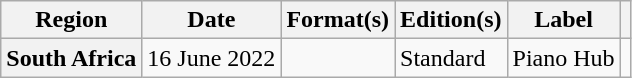<table class="wikitable plainrowheaders">
<tr>
<th scope="col">Region</th>
<th scope="col">Date</th>
<th scope="col">Format(s)</th>
<th scope="col">Edition(s)</th>
<th scope="col">Label</th>
<th scope="col"></th>
</tr>
<tr>
<th scope="row">South Africa</th>
<td>16 June 2022</td>
<td></td>
<td>Standard</td>
<td>Piano Hub</td>
<td></td>
</tr>
</table>
